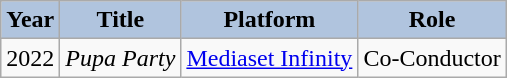<table class="wikitable">
<tr>
<th style="background:#B0C4DE;">Year</th>
<th style="background:#B0C4DE;">Title</th>
<th style="background:#B0C4DE;">Platform</th>
<th style="background:#B0C4DE;">Role</th>
</tr>
<tr>
<td>2022</td>
<td><em>Pupa Party</em></td>
<td><a href='#'>Mediaset Infinity</a></td>
<td>Co-Conductor</td>
</tr>
</table>
